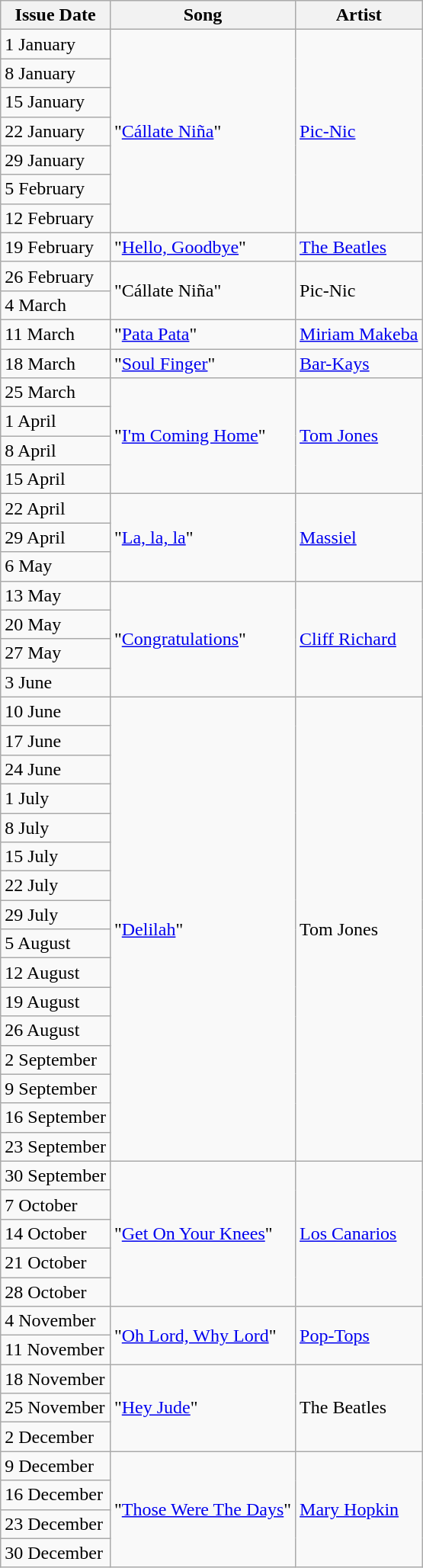<table class="wikitable">
<tr>
<th>Issue Date</th>
<th>Song</th>
<th>Artist</th>
</tr>
<tr>
<td>1 January</td>
<td rowspan=7>"<a href='#'>Cállate Niña</a>"</td>
<td rowspan=7><a href='#'>Pic-Nic</a></td>
</tr>
<tr>
<td>8 January</td>
</tr>
<tr>
<td>15 January</td>
</tr>
<tr>
<td>22 January</td>
</tr>
<tr>
<td>29 January</td>
</tr>
<tr>
<td>5 February</td>
</tr>
<tr>
<td>12 February</td>
</tr>
<tr>
<td>19 February</td>
<td rowspan=1>"<a href='#'>Hello, Goodbye</a>"</td>
<td rowspan=1><a href='#'>The Beatles</a></td>
</tr>
<tr>
<td>26 February</td>
<td rowspan=2>"Cállate Niña"</td>
<td rowspan=2>Pic-Nic</td>
</tr>
<tr>
<td>4 March</td>
</tr>
<tr>
<td>11 March</td>
<td rowspan=1>"<a href='#'>Pata Pata</a>"</td>
<td rowspan=1><a href='#'>Miriam Makeba</a></td>
</tr>
<tr>
<td>18 March</td>
<td rowspan=1>"<a href='#'>Soul Finger</a>"</td>
<td rowspan=1><a href='#'>Bar-Kays</a></td>
</tr>
<tr>
<td>25 March</td>
<td rowspan=4>"<a href='#'>I'm Coming Home</a>"</td>
<td rowspan=4><a href='#'>Tom Jones</a></td>
</tr>
<tr>
<td>1 April</td>
</tr>
<tr>
<td>8 April</td>
</tr>
<tr>
<td>15 April</td>
</tr>
<tr>
<td>22 April</td>
<td rowspan=3>"<a href='#'>La, la, la</a>"</td>
<td rowspan=3><a href='#'>Massiel</a></td>
</tr>
<tr>
<td>29 April</td>
</tr>
<tr>
<td>6 May</td>
</tr>
<tr>
<td>13 May</td>
<td rowspan=4>"<a href='#'>Congratulations</a>"</td>
<td rowspan=4><a href='#'>Cliff Richard</a></td>
</tr>
<tr>
<td>20 May</td>
</tr>
<tr>
<td>27 May</td>
</tr>
<tr>
<td>3 June</td>
</tr>
<tr>
<td>10 June</td>
<td rowspan=16>"<a href='#'>Delilah</a>"</td>
<td rowspan=16>Tom Jones</td>
</tr>
<tr>
<td>17 June</td>
</tr>
<tr>
<td>24 June</td>
</tr>
<tr>
<td>1 July</td>
</tr>
<tr>
<td>8 July</td>
</tr>
<tr>
<td>15 July</td>
</tr>
<tr>
<td>22 July</td>
</tr>
<tr>
<td>29 July</td>
</tr>
<tr>
<td>5 August</td>
</tr>
<tr>
<td>12 August</td>
</tr>
<tr>
<td>19 August</td>
</tr>
<tr>
<td>26 August</td>
</tr>
<tr>
<td>2 September</td>
</tr>
<tr>
<td>9 September</td>
</tr>
<tr>
<td>16 September</td>
</tr>
<tr>
<td>23 September</td>
</tr>
<tr>
<td>30 September</td>
<td rowspan=5>"<a href='#'>Get On Your Knees</a>"</td>
<td rowspan=5><a href='#'>Los Canarios</a></td>
</tr>
<tr>
<td>7 October</td>
</tr>
<tr>
<td>14 October</td>
</tr>
<tr>
<td>21 October</td>
</tr>
<tr>
<td>28 October</td>
</tr>
<tr>
<td>4 November</td>
<td rowspan=2>"<a href='#'>Oh Lord, Why Lord</a>"</td>
<td rowspan=2><a href='#'>Pop-Tops</a></td>
</tr>
<tr>
<td>11 November</td>
</tr>
<tr>
<td>18 November</td>
<td rowspan=3>"<a href='#'>Hey Jude</a>"</td>
<td rowspan=3>The Beatles</td>
</tr>
<tr>
<td>25 November</td>
</tr>
<tr>
<td>2 December</td>
</tr>
<tr>
<td>9 December</td>
<td rowspan=4>"<a href='#'>Those Were The Days</a>"</td>
<td rowspan=4><a href='#'>Mary Hopkin</a></td>
</tr>
<tr>
<td>16 December</td>
</tr>
<tr>
<td>23 December</td>
</tr>
<tr>
<td>30 December</td>
</tr>
</table>
